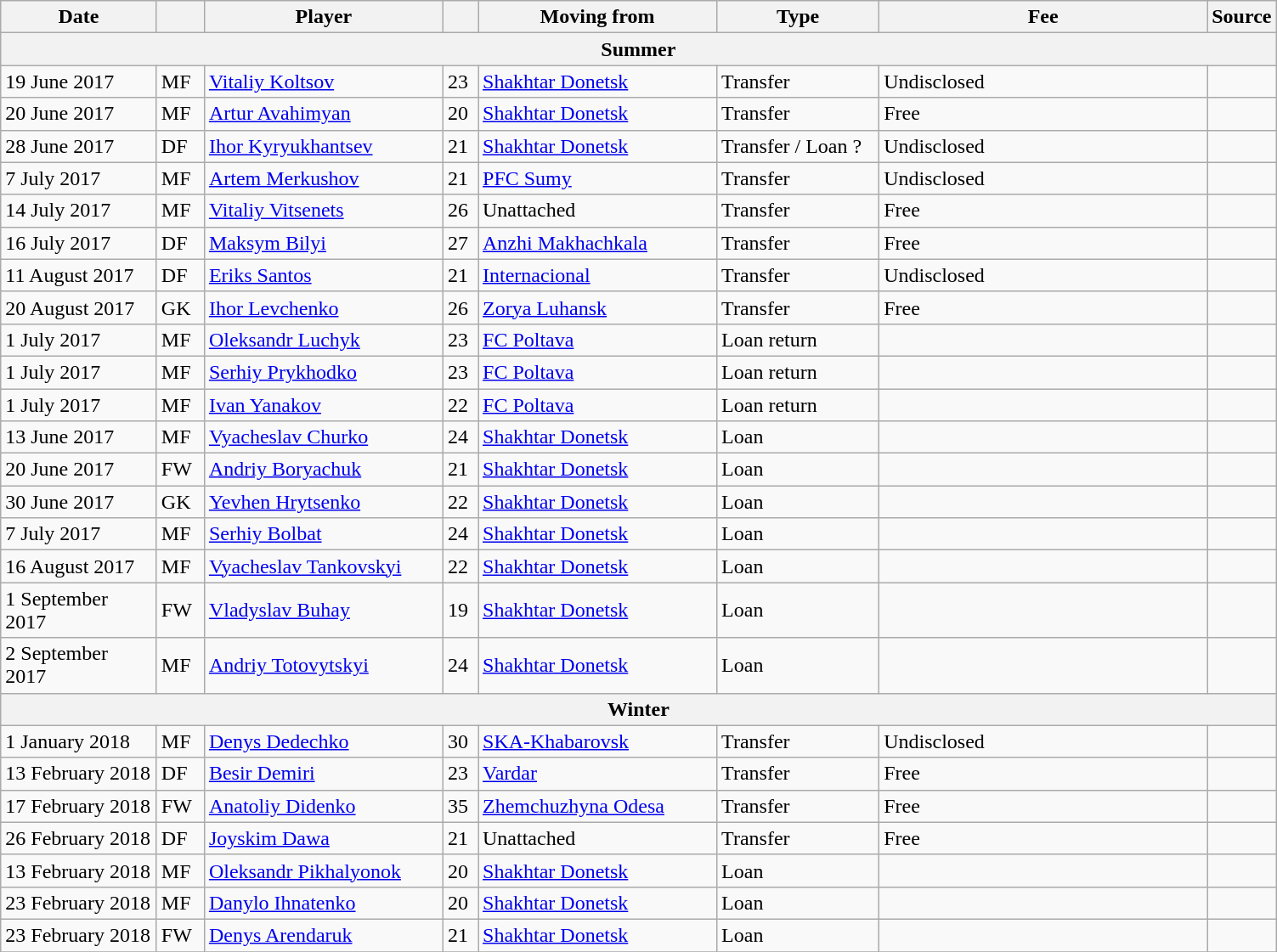<table class="wikitable sortable">
<tr>
<th style="width:115px;">Date</th>
<th style="width:30px;"></th>
<th style="width:180px;">Player</th>
<th style="width:20px;"></th>
<th style="width:180px;">Moving from</th>
<th style="width:120px;" class="unsortable">Type</th>
<th style="width:250px;" class="unsortable">Fee</th>
<th style="width:20px;">Source</th>
</tr>
<tr>
<th colspan=8>Summer</th>
</tr>
<tr>
<td>19 June 2017</td>
<td>MF</td>
<td> <a href='#'>Vitaliy Koltsov</a></td>
<td>23</td>
<td> <a href='#'>Shakhtar Donetsk</a></td>
<td>Transfer</td>
<td>Undisclosed</td>
<td></td>
</tr>
<tr>
<td>20 June 2017</td>
<td>MF</td>
<td> <a href='#'>Artur Avahimyan</a></td>
<td>20</td>
<td> <a href='#'>Shakhtar Donetsk</a></td>
<td>Transfer</td>
<td>Free</td>
<td></td>
</tr>
<tr>
<td>28 June 2017</td>
<td>DF</td>
<td> <a href='#'>Ihor Kyryukhantsev</a></td>
<td>21</td>
<td> <a href='#'>Shakhtar Donetsk</a></td>
<td>Transfer / Loan ?</td>
<td>Undisclosed</td>
<td></td>
</tr>
<tr>
<td>7 July 2017</td>
<td>MF</td>
<td> <a href='#'>Artem Merkushov</a></td>
<td>21</td>
<td> <a href='#'>PFC Sumy</a></td>
<td>Transfer</td>
<td>Undisclosed</td>
<td></td>
</tr>
<tr>
<td>14 July 2017</td>
<td>MF</td>
<td> <a href='#'>Vitaliy Vitsenets</a></td>
<td>26</td>
<td>Unattached</td>
<td>Transfer</td>
<td>Free</td>
<td></td>
</tr>
<tr>
<td>16 July 2017</td>
<td>DF</td>
<td> <a href='#'>Maksym Bilyi</a></td>
<td>27</td>
<td> <a href='#'>Anzhi Makhachkala</a></td>
<td>Transfer</td>
<td>Free</td>
<td></td>
</tr>
<tr>
<td>11 August 2017</td>
<td>DF</td>
<td> <a href='#'>Eriks Santos</a></td>
<td>21</td>
<td> <a href='#'>Internacional</a></td>
<td>Transfer</td>
<td>Undisclosed</td>
<td></td>
</tr>
<tr>
<td>20 August 2017</td>
<td>GK</td>
<td> <a href='#'>Ihor Levchenko</a></td>
<td>26</td>
<td> <a href='#'>Zorya Luhansk</a></td>
<td>Transfer</td>
<td>Free</td>
<td></td>
</tr>
<tr>
<td>1 July 2017</td>
<td>MF</td>
<td> <a href='#'>Oleksandr Luchyk</a></td>
<td>23</td>
<td> <a href='#'>FC Poltava</a></td>
<td>Loan return</td>
<td></td>
<td></td>
</tr>
<tr>
<td>1 July 2017</td>
<td>MF</td>
<td> <a href='#'>Serhiy Prykhodko</a></td>
<td>23</td>
<td> <a href='#'>FC Poltava</a></td>
<td>Loan return</td>
<td></td>
<td></td>
</tr>
<tr>
<td>1 July 2017</td>
<td>MF</td>
<td> <a href='#'>Ivan Yanakov</a></td>
<td>22</td>
<td> <a href='#'>FC Poltava</a></td>
<td>Loan return</td>
<td></td>
<td></td>
</tr>
<tr>
<td>13 June 2017</td>
<td>MF</td>
<td> <a href='#'>Vyacheslav Churko</a></td>
<td>24</td>
<td> <a href='#'>Shakhtar Donetsk</a></td>
<td>Loan</td>
<td></td>
<td></td>
</tr>
<tr>
<td>20 June 2017</td>
<td>FW</td>
<td> <a href='#'>Andriy Boryachuk</a></td>
<td>21</td>
<td> <a href='#'>Shakhtar Donetsk</a></td>
<td>Loan</td>
<td></td>
<td></td>
</tr>
<tr>
<td>30 June 2017</td>
<td>GK</td>
<td> <a href='#'>Yevhen Hrytsenko</a></td>
<td>22</td>
<td> <a href='#'>Shakhtar Donetsk</a></td>
<td>Loan</td>
<td></td>
<td></td>
</tr>
<tr>
<td>7 July 2017</td>
<td>MF</td>
<td> <a href='#'>Serhiy Bolbat</a></td>
<td>24</td>
<td> <a href='#'>Shakhtar Donetsk</a></td>
<td>Loan</td>
<td></td>
<td></td>
</tr>
<tr>
<td>16 August 2017</td>
<td>MF</td>
<td> <a href='#'>Vyacheslav Tankovskyi</a></td>
<td>22</td>
<td> <a href='#'>Shakhtar Donetsk</a></td>
<td>Loan</td>
<td></td>
<td></td>
</tr>
<tr>
<td>1 September 2017</td>
<td>FW</td>
<td> <a href='#'>Vladyslav Buhay</a></td>
<td>19</td>
<td> <a href='#'>Shakhtar Donetsk</a></td>
<td>Loan</td>
<td></td>
<td></td>
</tr>
<tr>
<td>2 September 2017</td>
<td>MF</td>
<td> <a href='#'>Andriy Totovytskyi</a></td>
<td>24</td>
<td> <a href='#'>Shakhtar Donetsk</a></td>
<td>Loan</td>
<td></td>
<td></td>
</tr>
<tr>
<th colspan=8>Winter</th>
</tr>
<tr>
<td>1 January 2018</td>
<td>MF</td>
<td> <a href='#'>Denys Dedechko</a></td>
<td>30</td>
<td> <a href='#'>SKA-Khabarovsk</a></td>
<td>Transfer</td>
<td>Undisclosed</td>
<td></td>
</tr>
<tr>
<td>13 February 2018</td>
<td>DF</td>
<td> <a href='#'>Besir Demiri</a></td>
<td>23</td>
<td> <a href='#'>Vardar</a></td>
<td>Transfer</td>
<td>Free</td>
<td></td>
</tr>
<tr>
<td>17 February 2018</td>
<td>FW</td>
<td> <a href='#'>Anatoliy Didenko</a></td>
<td>35</td>
<td> <a href='#'>Zhemchuzhyna Odesa</a></td>
<td>Transfer</td>
<td>Free</td>
<td></td>
</tr>
<tr>
<td>26 February 2018</td>
<td>DF</td>
<td> <a href='#'>Joyskim Dawa</a></td>
<td>21</td>
<td>Unattached</td>
<td>Transfer</td>
<td>Free</td>
<td></td>
</tr>
<tr>
<td>13 February 2018</td>
<td>MF</td>
<td> <a href='#'>Oleksandr Pikhalyonok</a></td>
<td>20</td>
<td> <a href='#'>Shakhtar Donetsk</a></td>
<td>Loan</td>
<td></td>
<td></td>
</tr>
<tr>
<td>23 February 2018</td>
<td>MF</td>
<td> <a href='#'>Danylo Ihnatenko</a></td>
<td>20</td>
<td> <a href='#'>Shakhtar Donetsk</a></td>
<td>Loan</td>
<td></td>
<td></td>
</tr>
<tr>
<td>23 February 2018</td>
<td>FW</td>
<td> <a href='#'>Denys Arendaruk</a></td>
<td>21</td>
<td> <a href='#'>Shakhtar Donetsk</a></td>
<td>Loan</td>
<td></td>
<td></td>
</tr>
<tr>
</tr>
</table>
